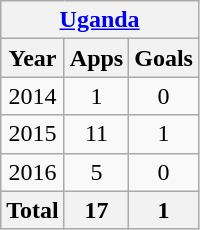<table class="wikitable" style="text-align:center">
<tr>
<th colspan=3><a href='#'>Uganda</a></th>
</tr>
<tr>
<th>Year</th>
<th>Apps</th>
<th>Goals</th>
</tr>
<tr>
<td>2014</td>
<td>1</td>
<td>0</td>
</tr>
<tr>
<td>2015</td>
<td>11</td>
<td>1</td>
</tr>
<tr>
<td>2016</td>
<td>5</td>
<td>0</td>
</tr>
<tr>
<th>Total</th>
<th>17</th>
<th>1</th>
</tr>
</table>
